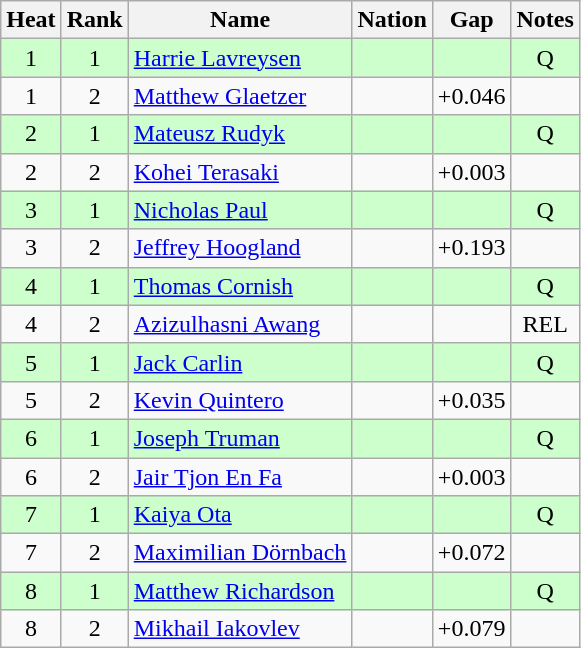<table class="wikitable sortable" style="text-align:center">
<tr>
<th>Heat</th>
<th>Rank</th>
<th>Name</th>
<th>Nation</th>
<th>Gap</th>
<th>Notes</th>
</tr>
<tr bgcolor=ccffcc>
<td>1</td>
<td>1</td>
<td align=left><a href='#'>Harrie Lavreysen</a></td>
<td align=left></td>
<td></td>
<td>Q</td>
</tr>
<tr>
<td>1</td>
<td>2</td>
<td align=left><a href='#'>Matthew Glaetzer</a></td>
<td align=left></td>
<td>+0.046</td>
<td></td>
</tr>
<tr bgcolor=ccffcc>
<td>2</td>
<td>1</td>
<td align=left><a href='#'>Mateusz Rudyk</a></td>
<td align=left></td>
<td></td>
<td>Q</td>
</tr>
<tr>
<td>2</td>
<td>2</td>
<td align=left><a href='#'>Kohei Terasaki</a></td>
<td align=left></td>
<td>+0.003</td>
<td></td>
</tr>
<tr bgcolor=ccffcc>
<td>3</td>
<td>1</td>
<td align=left><a href='#'>Nicholas Paul</a></td>
<td align=left></td>
<td></td>
<td>Q</td>
</tr>
<tr>
<td>3</td>
<td>2</td>
<td align=left><a href='#'>Jeffrey Hoogland</a></td>
<td align=left></td>
<td>+0.193</td>
<td></td>
</tr>
<tr bgcolor=ccffcc>
<td>4</td>
<td>1</td>
<td align=left><a href='#'>Thomas Cornish</a></td>
<td align=left></td>
<td></td>
<td>Q</td>
</tr>
<tr>
<td>4</td>
<td>2</td>
<td align=left><a href='#'>Azizulhasni Awang</a></td>
<td align=left></td>
<td></td>
<td>REL</td>
</tr>
<tr bgcolor=ccffcc>
<td>5</td>
<td>1</td>
<td align=left><a href='#'>Jack Carlin</a></td>
<td align=left></td>
<td></td>
<td>Q</td>
</tr>
<tr>
<td>5</td>
<td>2</td>
<td align=left><a href='#'>Kevin Quintero</a></td>
<td align=left></td>
<td>+0.035</td>
<td></td>
</tr>
<tr bgcolor=ccffcc>
<td>6</td>
<td>1</td>
<td align=left><a href='#'>Joseph Truman</a></td>
<td align=left></td>
<td></td>
<td>Q</td>
</tr>
<tr>
<td>6</td>
<td>2</td>
<td align=left><a href='#'>Jair Tjon En Fa</a></td>
<td align=left></td>
<td>+0.003</td>
<td></td>
</tr>
<tr bgcolor=ccffcc>
<td>7</td>
<td>1</td>
<td align=left><a href='#'>Kaiya Ota</a></td>
<td align=left></td>
<td></td>
<td>Q</td>
</tr>
<tr>
<td>7</td>
<td>2</td>
<td align=left><a href='#'>Maximilian Dörnbach</a></td>
<td align=left></td>
<td>+0.072</td>
<td></td>
</tr>
<tr bgcolor=ccffcc>
<td>8</td>
<td>1</td>
<td align=left><a href='#'>Matthew Richardson</a></td>
<td align=left></td>
<td></td>
<td>Q</td>
</tr>
<tr>
<td>8</td>
<td>2</td>
<td align=left><a href='#'>Mikhail Iakovlev</a></td>
<td align=left></td>
<td>+0.079</td>
<td></td>
</tr>
</table>
